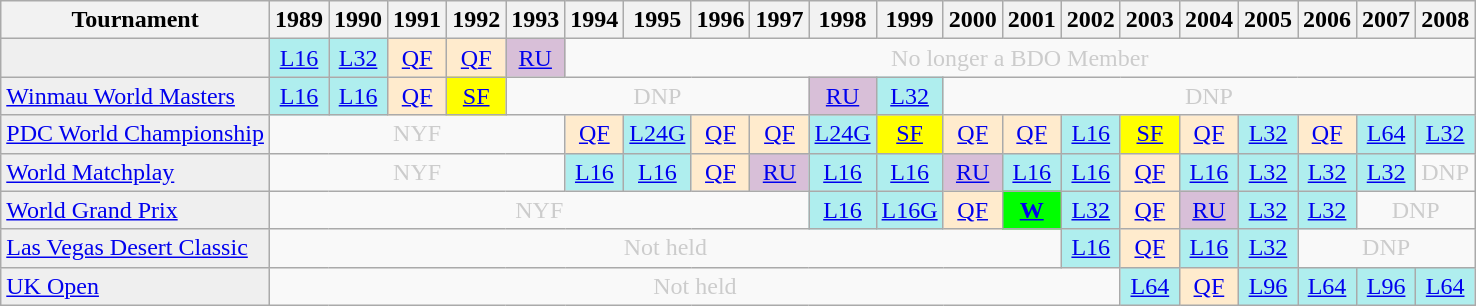<table class="wikitable">
<tr>
<th>Tournament</th>
<th>1989</th>
<th>1990</th>
<th>1991</th>
<th>1992</th>
<th>1993</th>
<th>1994</th>
<th>1995</th>
<th>1996</th>
<th>1997</th>
<th>1998</th>
<th>1999</th>
<th>2000</th>
<th>2001</th>
<th>2002</th>
<th>2003</th>
<th>2004</th>
<th>2005</th>
<th>2006</th>
<th>2007</th>
<th>2008</th>
</tr>
<tr>
<td style="background:#efefef;"></td>
<td style="text-align:center; background:#afeeee;"><a href='#'>L16</a></td>
<td style="text-align:center; background:#afeeee;"><a href='#'>L32</a></td>
<td style="text-align:center; background:#ffebcd;"><a href='#'>QF</a></td>
<td style="text-align:center; background:#ffebcd;"><a href='#'>QF</a></td>
<td style="text-align:center; background:thistle;"><a href='#'>RU</a></td>
<td colspan="15" style="text-align:center; color:#ccc;">No longer a BDO Member</td>
</tr>
<tr>
<td style="background:#efefef;"><a href='#'>Winmau World Masters</a></td>
<td style="text-align:center; background:#afeeee;"><a href='#'>L16</a></td>
<td style="text-align:center; background:#afeeee;"><a href='#'>L16</a></td>
<td style="text-align:center; background:#ffebcd;"><a href='#'>QF</a></td>
<td style="text-align:center; background:yellow;"><a href='#'>SF</a></td>
<td colspan="5" style="text-align:center; color:#ccc;">DNP</td>
<td style="text-align:center; background:thistle;"><a href='#'>RU</a></td>
<td style="text-align:center; background:#afeeee;"><a href='#'>L32</a></td>
<td colspan="9" style="text-align:center; color:#ccc;">DNP</td>
</tr>
<tr>
<td style="background:#efefef;"><a href='#'>PDC World Championship</a></td>
<td colspan="5" style="text-align:center; color:#ccc;">NYF</td>
<td style="text-align:center; background:#ffebcd;"><a href='#'>QF</a></td>
<td style="text-align:center; background:#afeeee;"><a href='#'>L24G</a></td>
<td style="text-align:center; background:#ffebcd;"><a href='#'>QF</a></td>
<td style="text-align:center; background:#ffebcd;"><a href='#'>QF</a></td>
<td style="text-align:center; background:#afeeee;"><a href='#'>L24G</a></td>
<td style="text-align:center; background:yellow;"><a href='#'>SF</a></td>
<td style="text-align:center; background:#ffebcd;"><a href='#'>QF</a></td>
<td style="text-align:center; background:#ffebcd;"><a href='#'>QF</a></td>
<td style="text-align:center; background:#afeeee;"><a href='#'>L16</a></td>
<td style="text-align:center; background:yellow;"><a href='#'>SF</a></td>
<td style="text-align:center; background:#ffebcd;"><a href='#'>QF</a></td>
<td style="text-align:center; background:#afeeee;"><a href='#'>L32</a></td>
<td style="text-align:center; background:#ffebcd;"><a href='#'>QF</a></td>
<td style="text-align:center; background:#afeeee;"><a href='#'>L64</a></td>
<td style="text-align:center; background:#afeeee;"><a href='#'>L32</a></td>
</tr>
<tr>
<td style="background:#efefef;"><a href='#'>World Matchplay</a></td>
<td colspan="5" style="text-align:center; color:#ccc;">NYF</td>
<td style="text-align:center; background:#afeeee;"><a href='#'>L16</a></td>
<td style="text-align:center; background:#afeeee;"><a href='#'>L16</a></td>
<td style="text-align:center; background:#ffebcd;"><a href='#'>QF</a></td>
<td style="text-align:center; background:thistle;"><a href='#'>RU</a></td>
<td style="text-align:center; background:#afeeee;"><a href='#'>L16</a></td>
<td style="text-align:center; background:#afeeee;"><a href='#'>L16</a></td>
<td style="text-align:center; background:thistle;"><a href='#'>RU</a></td>
<td style="text-align:center; background:#afeeee;"><a href='#'>L16</a></td>
<td style="text-align:center; background:#afeeee;"><a href='#'>L16</a></td>
<td style="text-align:center; background:#ffebcd;"><a href='#'>QF</a></td>
<td style="text-align:center; background:#afeeee;"><a href='#'>L16</a></td>
<td style="text-align:center; background:#afeeee;"><a href='#'>L32</a></td>
<td style="text-align:center; background:#afeeee;"><a href='#'>L32</a></td>
<td style="text-align:center; background:#afeeee;"><a href='#'>L32</a></td>
<td style="text-align:center; color:#ccc;">DNP</td>
</tr>
<tr>
<td style="background:#efefef;"><a href='#'>World Grand Prix</a></td>
<td colspan="9" style="text-align:center; color:#ccc;">NYF</td>
<td style="text-align:center; background:#afeeee;"><a href='#'>L16</a></td>
<td style="text-align:center; background:#afeeee;"><a href='#'>L16G</a></td>
<td style="text-align:center; background:#ffebcd;"><a href='#'>QF</a></td>
<td style="text-align:center; background:lime;"><strong><a href='#'>W</a></strong></td>
<td style="text-align:center; background:#afeeee;"><a href='#'>L32</a></td>
<td style="text-align:center; background:#ffebcd;"><a href='#'>QF</a></td>
<td style="text-align:center; background:thistle;"><a href='#'>RU</a></td>
<td style="text-align:center; background:#afeeee;"><a href='#'>L32</a></td>
<td style="text-align:center; background:#afeeee;"><a href='#'>L32</a></td>
<td colspan="2" style="text-align:center; color:#ccc;">DNP</td>
</tr>
<tr>
<td style="background:#efefef;"><a href='#'>Las Vegas Desert Classic</a></td>
<td colspan="13" style="text-align:center; color:#ccc;">Not held</td>
<td style="text-align:center; background:#afeeee;"><a href='#'>L16</a></td>
<td style="text-align:center; background:#ffebcd;"><a href='#'>QF</a></td>
<td style="text-align:center; background:#afeeee;"><a href='#'>L16</a></td>
<td style="text-align:center; background:#afeeee;"><a href='#'>L32</a></td>
<td colspan="3" style="text-align:center; color:#ccc;">DNP</td>
</tr>
<tr>
<td style="background:#efefef;"><a href='#'>UK Open</a></td>
<td colspan="14" style="text-align:center; color:#ccc;">Not held</td>
<td style="text-align:center; background:#afeeee;"><a href='#'>L64</a></td>
<td style="text-align:center; background:#ffebcd;"><a href='#'>QF</a></td>
<td style="text-align:center; background:#afeeee;"><a href='#'>L96</a></td>
<td style="text-align:center; background:#afeeee;"><a href='#'>L64</a></td>
<td style="text-align:center; background:#afeeee;"><a href='#'>L96</a></td>
<td style="text-align:center; background:#afeeee;"><a href='#'>L64</a></td>
</tr>
</table>
